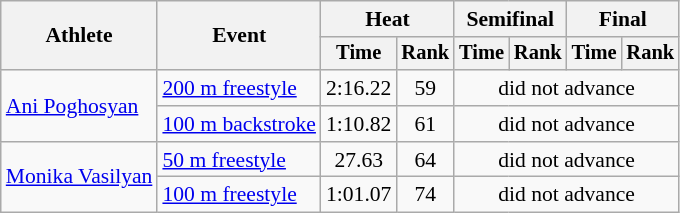<table class=wikitable style="font-size:90%">
<tr>
<th rowspan="2">Athlete</th>
<th rowspan="2">Event</th>
<th colspan="2">Heat</th>
<th colspan="2">Semifinal</th>
<th colspan="2">Final</th>
</tr>
<tr style="font-size:95%">
<th>Time</th>
<th>Rank</th>
<th>Time</th>
<th>Rank</th>
<th>Time</th>
<th>Rank</th>
</tr>
<tr align=center>
<td align=left rowspan=2><a href='#'>Ani Poghosyan</a></td>
<td align=left><a href='#'>200 m freestyle</a></td>
<td>2:16.22</td>
<td>59</td>
<td colspan=4>did not advance</td>
</tr>
<tr align=center>
<td align=left><a href='#'>100 m backstroke</a></td>
<td>1:10.82</td>
<td>61</td>
<td colspan=4>did not advance</td>
</tr>
<tr align=center>
<td align=left rowspan=2><a href='#'>Monika Vasilyan</a></td>
<td align=left><a href='#'>50 m freestyle</a></td>
<td>27.63</td>
<td>64</td>
<td colspan=4>did not advance</td>
</tr>
<tr align=center>
<td align=left><a href='#'>100 m freestyle</a></td>
<td>1:01.07</td>
<td>74</td>
<td colspan=4>did not advance</td>
</tr>
</table>
